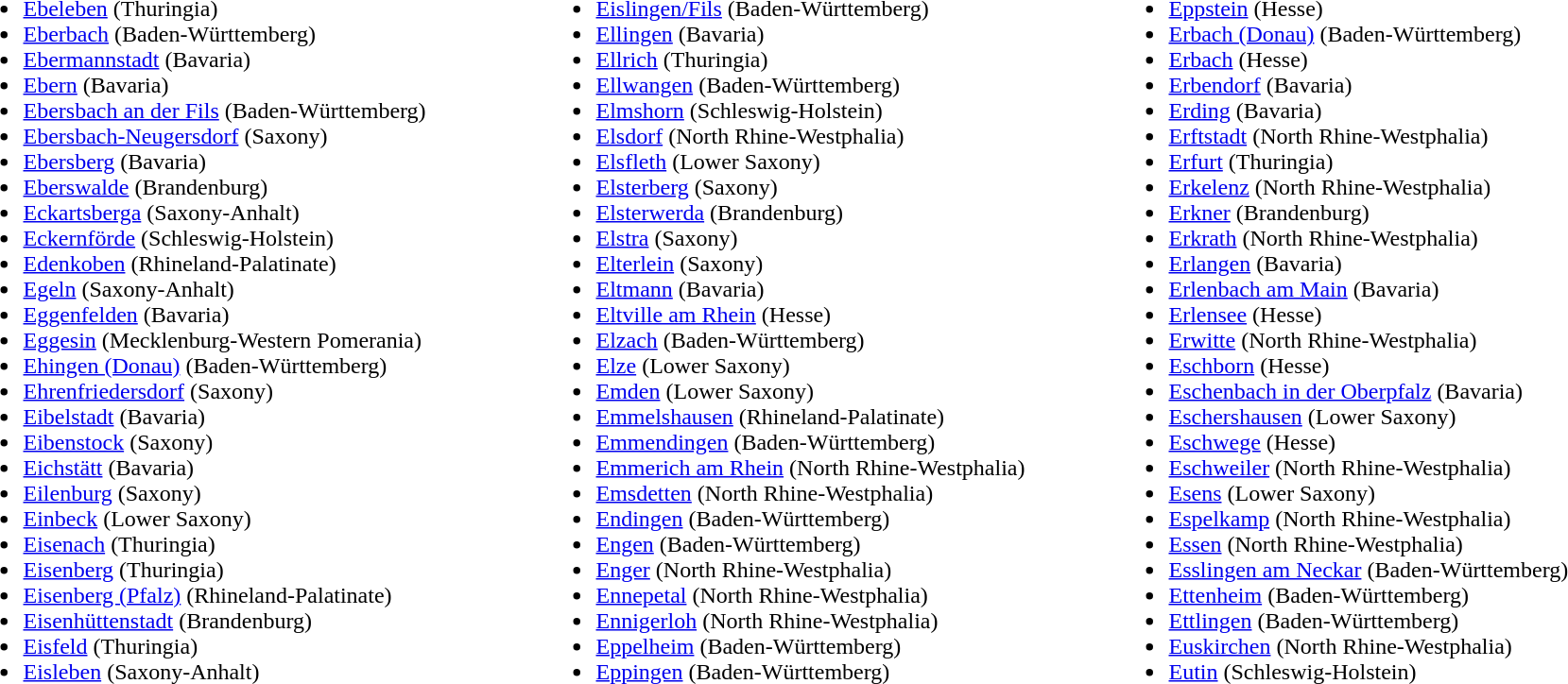<table>
<tr>
<td colspan="3"></td>
</tr>
<tr ---->
<td width="400" valign="top"><br><ul><li><a href='#'>Ebeleben</a> (Thuringia)</li><li><a href='#'>Eberbach</a> (Baden-Württemberg)</li><li><a href='#'>Ebermannstadt</a> (Bavaria)</li><li><a href='#'>Ebern</a> (Bavaria)</li><li><a href='#'>Ebersbach an der Fils</a> (Baden-Württemberg)</li><li><a href='#'>Ebersbach-Neugersdorf</a> (Saxony)</li><li><a href='#'>Ebersberg</a> (Bavaria)</li><li><a href='#'>Eberswalde</a> (Brandenburg)</li><li><a href='#'>Eckartsberga</a> (Saxony-Anhalt)</li><li><a href='#'>Eckernförde</a> (Schleswig-Holstein)</li><li><a href='#'>Edenkoben</a> (Rhineland-Palatinate)</li><li><a href='#'>Egeln</a> (Saxony-Anhalt)</li><li><a href='#'>Eggenfelden</a> (Bavaria)</li><li><a href='#'>Eggesin</a> (Mecklenburg-Western Pomerania)</li><li><a href='#'>Ehingen (Donau)</a> (Baden-Württemberg)</li><li><a href='#'>Ehrenfriedersdorf</a> (Saxony)</li><li><a href='#'>Eibelstadt</a> (Bavaria)</li><li><a href='#'>Eibenstock</a> (Saxony)</li><li><a href='#'>Eichstätt</a> (Bavaria)</li><li><a href='#'>Eilenburg</a> (Saxony)</li><li><a href='#'>Einbeck</a> (Lower Saxony)</li><li><a href='#'>Eisenach</a> (Thuringia)</li><li><a href='#'>Eisenberg</a> (Thuringia)</li><li><a href='#'>Eisenberg (Pfalz)</a> (Rhineland-Palatinate)</li><li><a href='#'>Eisenhüttenstadt</a> (Brandenburg)</li><li><a href='#'>Eisfeld</a> (Thuringia)</li><li><a href='#'>Eisleben</a> (Saxony-Anhalt)</li></ul></td>
<td width="400" valign="top"><br><ul><li><a href='#'>Eislingen/Fils</a> (Baden-Württemberg)</li><li><a href='#'>Ellingen</a> (Bavaria)</li><li><a href='#'>Ellrich</a> (Thuringia)</li><li><a href='#'>Ellwangen</a> (Baden-Württemberg)</li><li><a href='#'>Elmshorn</a> (Schleswig-Holstein)</li><li><a href='#'>Elsdorf</a> (North Rhine-Westphalia)</li><li><a href='#'>Elsfleth</a> (Lower Saxony)</li><li><a href='#'>Elsterberg</a> (Saxony)</li><li><a href='#'>Elsterwerda</a> (Brandenburg)</li><li><a href='#'>Elstra</a> (Saxony)</li><li><a href='#'>Elterlein</a> (Saxony)</li><li><a href='#'>Eltmann</a> (Bavaria)</li><li><a href='#'>Eltville am Rhein</a> (Hesse)</li><li><a href='#'>Elzach</a> (Baden-Württemberg)</li><li><a href='#'>Elze</a> (Lower Saxony)</li><li><a href='#'>Emden</a> (Lower Saxony)</li><li><a href='#'>Emmelshausen</a> (Rhineland-Palatinate)</li><li><a href='#'>Emmendingen</a> (Baden-Württemberg)</li><li><a href='#'>Emmerich am Rhein</a> (North Rhine-Westphalia)</li><li><a href='#'>Emsdetten</a> (North Rhine-Westphalia)</li><li><a href='#'>Endingen</a> (Baden-Württemberg)</li><li><a href='#'>Engen</a> (Baden-Württemberg)</li><li><a href='#'>Enger</a> (North Rhine-Westphalia)</li><li><a href='#'>Ennepetal</a> (North Rhine-Westphalia)</li><li><a href='#'>Ennigerloh</a> (North Rhine-Westphalia)</li><li><a href='#'>Eppelheim</a> (Baden-Württemberg)</li><li><a href='#'>Eppingen</a> (Baden-Württemberg)</li></ul></td>
<td width="400" valign="top"><br><ul><li><a href='#'>Eppstein</a> (Hesse)</li><li><a href='#'>Erbach (Donau)</a> (Baden-Württemberg)</li><li><a href='#'>Erbach</a> (Hesse)</li><li><a href='#'>Erbendorf</a> (Bavaria)</li><li><a href='#'>Erding</a> (Bavaria)</li><li><a href='#'>Erftstadt</a> (North Rhine-Westphalia)</li><li><a href='#'>Erfurt</a> (Thuringia)</li><li><a href='#'>Erkelenz</a> (North Rhine-Westphalia)</li><li><a href='#'>Erkner</a> (Brandenburg)</li><li><a href='#'>Erkrath</a> (North Rhine-Westphalia)</li><li><a href='#'>Erlangen</a> (Bavaria)</li><li><a href='#'>Erlenbach am Main</a> (Bavaria)</li><li><a href='#'>Erlensee</a> (Hesse)</li><li><a href='#'>Erwitte</a> (North Rhine-Westphalia)</li><li><a href='#'>Eschborn</a> (Hesse)</li><li><a href='#'>Eschenbach in der Oberpfalz</a> (Bavaria)</li><li><a href='#'>Eschershausen</a> (Lower Saxony)</li><li><a href='#'>Eschwege</a> (Hesse)</li><li><a href='#'>Eschweiler</a> (North Rhine-Westphalia)</li><li><a href='#'>Esens</a> (Lower Saxony)</li><li><a href='#'>Espelkamp</a> (North Rhine-Westphalia)</li><li><a href='#'>Essen</a> (North Rhine-Westphalia)</li><li><a href='#'>Esslingen am Neckar</a> (Baden-Württemberg)</li><li><a href='#'>Ettenheim</a> (Baden-Württemberg)</li><li><a href='#'>Ettlingen</a> (Baden-Württemberg)</li><li><a href='#'>Euskirchen</a> (North Rhine-Westphalia)</li><li><a href='#'>Eutin</a> (Schleswig-Holstein)</li></ul></td>
</tr>
</table>
